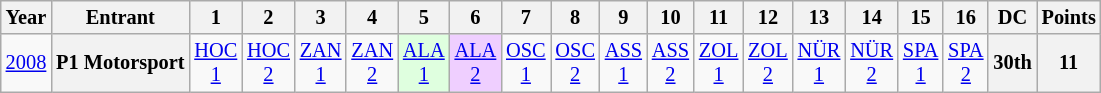<table class="wikitable" style="text-align:center; font-size:85%">
<tr>
<th>Year</th>
<th>Entrant</th>
<th>1</th>
<th>2</th>
<th>3</th>
<th>4</th>
<th>5</th>
<th>6</th>
<th>7</th>
<th>8</th>
<th>9</th>
<th>10</th>
<th>11</th>
<th>12</th>
<th>13</th>
<th>14</th>
<th>15</th>
<th>16</th>
<th>DC</th>
<th>Points</th>
</tr>
<tr>
<td><a href='#'>2008</a></td>
<th nowrap>P1 Motorsport</th>
<td><a href='#'>HOC<br>1</a></td>
<td><a href='#'>HOC<br>2</a></td>
<td><a href='#'>ZAN<br>1</a></td>
<td><a href='#'>ZAN<br>2</a></td>
<td style=background:#dfffdf><a href='#'>ALA<br>1</a><br></td>
<td style=background:#efcfff><a href='#'>ALA<br>2</a><br></td>
<td><a href='#'>OSC<br>1</a></td>
<td><a href='#'>OSC<br>2</a></td>
<td><a href='#'>ASS<br>1</a></td>
<td><a href='#'>ASS<br>2</a></td>
<td><a href='#'>ZOL<br>1</a></td>
<td><a href='#'>ZOL<br>2</a></td>
<td><a href='#'>NÜR<br>1</a></td>
<td><a href='#'>NÜR<br>2</a></td>
<td><a href='#'>SPA<br>1</a></td>
<td><a href='#'>SPA<br>2</a></td>
<th>30th</th>
<th>11</th>
</tr>
</table>
